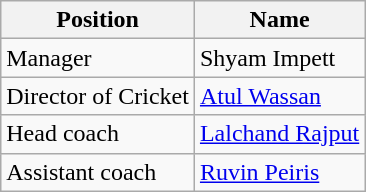<table class="wikitable">
<tr>
<th>Position</th>
<th>Name</th>
</tr>
<tr>
<td>Manager</td>
<td>Shyam Impett</td>
</tr>
<tr>
<td>Director of Cricket</td>
<td><a href='#'>Atul Wassan</a></td>
</tr>
<tr>
<td>Head coach</td>
<td><a href='#'>Lalchand Rajput</a></td>
</tr>
<tr>
<td>Assistant coach</td>
<td><a href='#'>Ruvin Peiris</a></td>
</tr>
</table>
